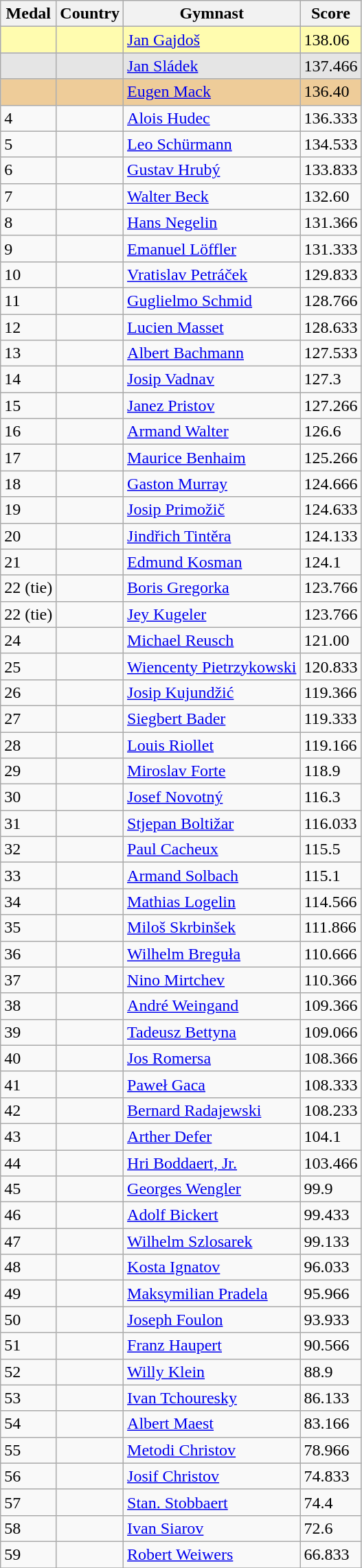<table class="wikitable">
<tr>
<th>Medal</th>
<th>Country</th>
<th>Gymnast</th>
<th>Score</th>
</tr>
<tr style="background:#fffcaf;">
<td></td>
<td></td>
<td><a href='#'>Jan Gajdoš</a></td>
<td>138.06</td>
</tr>
<tr style="background:#e5e5e5;">
<td></td>
<td></td>
<td><a href='#'>Jan Sládek</a></td>
<td>137.466</td>
</tr>
<tr style="background:#ec9;">
<td></td>
<td></td>
<td><a href='#'>Eugen Mack</a></td>
<td>136.40</td>
</tr>
<tr>
<td>4</td>
<td></td>
<td><a href='#'>Alois Hudec</a></td>
<td>136.333</td>
</tr>
<tr>
<td>5</td>
<td></td>
<td><a href='#'>Leo Schürmann</a></td>
<td>134.533</td>
</tr>
<tr>
<td>6</td>
<td></td>
<td><a href='#'>Gustav Hrubý</a></td>
<td>133.833</td>
</tr>
<tr>
<td>7</td>
<td></td>
<td><a href='#'>Walter Beck</a></td>
<td>132.60</td>
</tr>
<tr>
<td>8</td>
<td></td>
<td><a href='#'>Hans Negelin</a></td>
<td>131.366</td>
</tr>
<tr>
<td>9</td>
<td></td>
<td><a href='#'>Emanuel Löffler</a></td>
<td>131.333</td>
</tr>
<tr>
<td>10</td>
<td></td>
<td><a href='#'>Vratislav Petráček</a></td>
<td>129.833</td>
</tr>
<tr>
<td>11</td>
<td></td>
<td><a href='#'>Guglielmo Schmid</a></td>
<td>128.766</td>
</tr>
<tr>
<td>12</td>
<td></td>
<td><a href='#'>Lucien Masset</a></td>
<td>128.633</td>
</tr>
<tr>
<td>13</td>
<td></td>
<td><a href='#'>Albert Bachmann</a></td>
<td>127.533</td>
</tr>
<tr>
<td>14</td>
<td></td>
<td><a href='#'>Josip Vadnav</a></td>
<td>127.3</td>
</tr>
<tr>
<td>15</td>
<td></td>
<td><a href='#'>Janez Pristov</a></td>
<td>127.266</td>
</tr>
<tr>
<td>16</td>
<td></td>
<td><a href='#'>Armand Walter</a></td>
<td>126.6</td>
</tr>
<tr>
<td>17</td>
<td></td>
<td><a href='#'>Maurice Benhaim</a></td>
<td>125.266</td>
</tr>
<tr>
<td>18</td>
<td></td>
<td><a href='#'>Gaston Murray</a></td>
<td>124.666</td>
</tr>
<tr>
<td>19</td>
<td></td>
<td><a href='#'>Josip Primožič</a></td>
<td>124.633</td>
</tr>
<tr>
<td>20</td>
<td></td>
<td><a href='#'>Jindřich Tintěra</a></td>
<td>124.133</td>
</tr>
<tr>
<td>21</td>
<td></td>
<td><a href='#'>Edmund Kosman</a></td>
<td>124.1</td>
</tr>
<tr>
<td>22 (tie)</td>
<td></td>
<td><a href='#'>Boris Gregorka</a></td>
<td>123.766</td>
</tr>
<tr>
<td>22 (tie)</td>
<td></td>
<td><a href='#'>Jey Kugeler</a></td>
<td>123.766</td>
</tr>
<tr>
<td>24</td>
<td></td>
<td><a href='#'>Michael Reusch</a></td>
<td>121.00</td>
</tr>
<tr>
<td>25</td>
<td></td>
<td><a href='#'>Wiencenty Pietrzykowski</a></td>
<td>120.833</td>
</tr>
<tr>
<td>26</td>
<td></td>
<td><a href='#'>Josip Kujundžić</a></td>
<td>119.366</td>
</tr>
<tr>
<td>27</td>
<td></td>
<td><a href='#'>Siegbert Bader</a></td>
<td>119.333</td>
</tr>
<tr>
<td>28</td>
<td></td>
<td><a href='#'>Louis Riollet</a></td>
<td>119.166</td>
</tr>
<tr>
<td>29</td>
<td></td>
<td><a href='#'>Miroslav Forte</a></td>
<td>118.9</td>
</tr>
<tr>
<td>30</td>
<td></td>
<td><a href='#'>Josef Novotný</a></td>
<td>116.3</td>
</tr>
<tr>
<td>31</td>
<td></td>
<td><a href='#'>Stjepan Boltižar</a></td>
<td>116.033</td>
</tr>
<tr>
<td>32</td>
<td></td>
<td><a href='#'>Paul Cacheux</a></td>
<td>115.5</td>
</tr>
<tr>
<td>33</td>
<td></td>
<td><a href='#'>Armand Solbach</a></td>
<td>115.1</td>
</tr>
<tr>
<td>34</td>
<td></td>
<td><a href='#'>Mathias Logelin</a></td>
<td>114.566</td>
</tr>
<tr>
<td>35</td>
<td></td>
<td><a href='#'>Miloš Skrbinšek</a></td>
<td>111.866</td>
</tr>
<tr>
<td>36</td>
<td></td>
<td><a href='#'>Wilhelm Breguła</a></td>
<td>110.666</td>
</tr>
<tr>
<td>37</td>
<td></td>
<td><a href='#'>Nino Mirtchev</a></td>
<td>110.366</td>
</tr>
<tr>
<td>38</td>
<td></td>
<td><a href='#'>André Weingand</a></td>
<td>109.366</td>
</tr>
<tr>
<td>39</td>
<td></td>
<td><a href='#'>Tadeusz Bettyna</a></td>
<td>109.066</td>
</tr>
<tr>
<td>40</td>
<td></td>
<td><a href='#'>Jos Romersa</a></td>
<td>108.366</td>
</tr>
<tr>
<td>41</td>
<td></td>
<td><a href='#'>Paweł Gaca</a></td>
<td>108.333</td>
</tr>
<tr>
<td>42</td>
<td></td>
<td><a href='#'>Bernard Radajewski</a></td>
<td>108.233</td>
</tr>
<tr>
<td>43</td>
<td></td>
<td><a href='#'>Arther Defer</a></td>
<td>104.1</td>
</tr>
<tr>
<td>44</td>
<td></td>
<td><a href='#'>Hri Boddaert,  Jr.</a></td>
<td>103.466</td>
</tr>
<tr>
<td>45</td>
<td></td>
<td><a href='#'>Georges Wengler</a></td>
<td>99.9</td>
</tr>
<tr>
<td>46</td>
<td></td>
<td><a href='#'>Adolf Bickert</a></td>
<td>99.433</td>
</tr>
<tr>
<td>47</td>
<td></td>
<td><a href='#'>Wilhelm Szlosarek</a></td>
<td>99.133</td>
</tr>
<tr>
<td>48</td>
<td></td>
<td><a href='#'>Kosta Ignatov</a></td>
<td>96.033</td>
</tr>
<tr>
<td>49</td>
<td></td>
<td><a href='#'>Maksymilian Pradela</a></td>
<td>95.966</td>
</tr>
<tr>
<td>50</td>
<td></td>
<td><a href='#'>Joseph Foulon</a></td>
<td>93.933</td>
</tr>
<tr>
<td>51</td>
<td></td>
<td><a href='#'>Franz Haupert</a></td>
<td>90.566</td>
</tr>
<tr>
<td>52</td>
<td></td>
<td><a href='#'>Willy Klein</a></td>
<td>88.9</td>
</tr>
<tr>
<td>53</td>
<td></td>
<td><a href='#'>Ivan Tchouresky</a></td>
<td>86.133</td>
</tr>
<tr>
<td>54</td>
<td></td>
<td><a href='#'>Albert Maest</a></td>
<td>83.166</td>
</tr>
<tr>
<td>55</td>
<td></td>
<td><a href='#'>Metodi Christov</a></td>
<td>78.966</td>
</tr>
<tr>
<td>56</td>
<td></td>
<td><a href='#'>Josif Christov</a></td>
<td>74.833</td>
</tr>
<tr>
<td>57</td>
<td></td>
<td><a href='#'>Stan. Stobbaert</a></td>
<td>74.4</td>
</tr>
<tr>
<td>58</td>
<td></td>
<td><a href='#'>Ivan Siarov</a></td>
<td>72.6</td>
</tr>
<tr>
<td>59</td>
<td></td>
<td><a href='#'>Robert Weiwers</a></td>
<td>66.833</td>
</tr>
<tr>
</tr>
</table>
